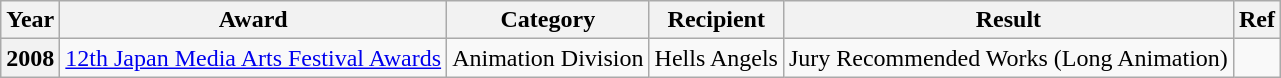<table class="wikitable">
<tr>
<th>Year</th>
<th>Award</th>
<th>Category</th>
<th>Recipient</th>
<th>Result</th>
<th>Ref</th>
</tr>
<tr>
<th>2008</th>
<td><a href='#'>12th Japan Media Arts Festival Awards</a></td>
<td>Animation Division</td>
<td>Hells Angels </td>
<td>Jury Recommended Works (Long Animation)</td>
<td></td>
</tr>
</table>
